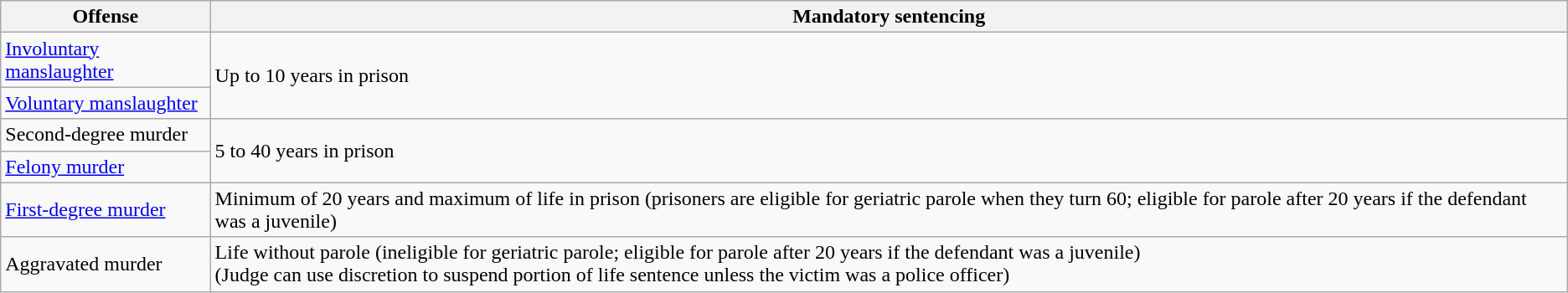<table class="wikitable">
<tr>
<th>Offense</th>
<th>Mandatory sentencing</th>
</tr>
<tr>
<td><a href='#'>Involuntary manslaughter</a></td>
<td rowspan="2">Up to 10 years in prison</td>
</tr>
<tr>
<td><a href='#'>Voluntary manslaughter</a></td>
</tr>
<tr>
<td>Second-degree murder</td>
<td rowspan="2">5 to 40 years in prison</td>
</tr>
<tr>
<td><a href='#'>Felony murder</a></td>
</tr>
<tr>
<td><a href='#'>First-degree murder</a></td>
<td>Minimum of 20 years and maximum of life in prison (prisoners are eligible for geriatric parole when they turn 60; eligible for parole after 20 years if the defendant was a juvenile)</td>
</tr>
<tr>
<td>Aggravated murder</td>
<td>Life without parole (ineligible for geriatric parole; eligible for parole after 20 years if the defendant was a juvenile)<br>(Judge can use discretion to suspend portion of life sentence unless the victim was a police officer)</td>
</tr>
</table>
